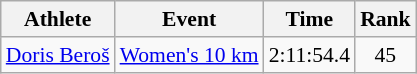<table class="wikitable" style="font-size:90%;">
<tr>
<th>Athlete</th>
<th>Event</th>
<th>Time</th>
<th>Rank</th>
</tr>
<tr align=center>
<td align=left><a href='#'>Doris Beroš</a></td>
<td align=left><a href='#'>Women's 10 km</a></td>
<td>2:11:54.4</td>
<td>45</td>
</tr>
</table>
